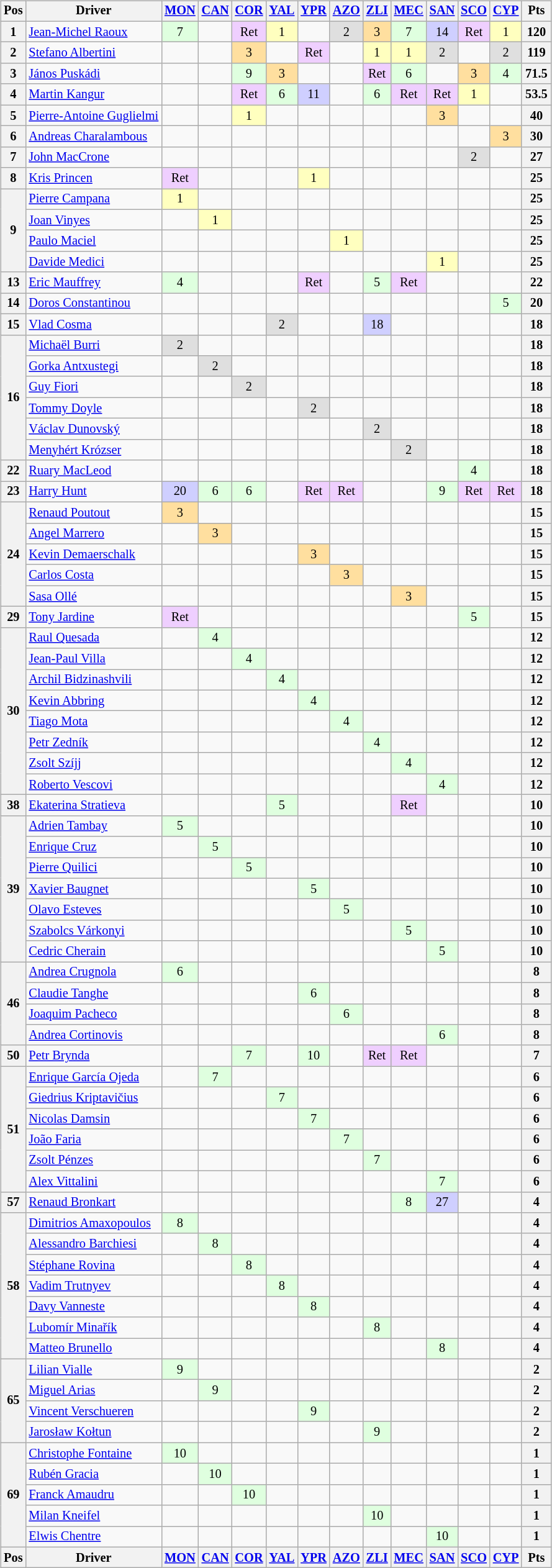<table>
<tr>
<td><br><table class="wikitable" style="font-size: 85%; text-align: center;">
<tr valign="top">
<th valign="middle">Pos</th>
<th valign="middle">Driver</th>
<th><a href='#'>MON</a><br></th>
<th><a href='#'>CAN</a><br></th>
<th><a href='#'>COR</a><br></th>
<th><a href='#'>YAL</a><br></th>
<th><a href='#'>YPR</a><br></th>
<th><a href='#'>AZO</a><br></th>
<th><a href='#'>ZLI</a><br></th>
<th><a href='#'>MEC</a><br></th>
<th><a href='#'>SAN</a><br></th>
<th><a href='#'>SCO</a><br></th>
<th><a href='#'>CYP</a><br></th>
<th valign="middle"> Pts </th>
</tr>
<tr>
<th>1</th>
<td align=left> <a href='#'>Jean-Michel Raoux</a></td>
<td style="background:#dfffdf;">7</td>
<td></td>
<td style="background:#efcfff;">Ret</td>
<td style="background:#ffffbf;">1</td>
<td></td>
<td style="background:#dfdfdf;">2</td>
<td style="background:#ffdf9f;">3</td>
<td style="background:#dfffdf;">7</td>
<td style="background:#cfcfff;">14</td>
<td style="background:#efcfff;">Ret</td>
<td style="background:#ffffbf;">1</td>
<th>120</th>
</tr>
<tr>
<th>2</th>
<td align=left> <a href='#'>Stefano Albertini</a></td>
<td></td>
<td></td>
<td style="background:#ffdf9f;">3</td>
<td></td>
<td style="background:#efcfff;">Ret</td>
<td></td>
<td style="background:#ffffbf;">1</td>
<td style="background:#ffffbf;">1</td>
<td style="background:#dfdfdf;">2</td>
<td></td>
<td style="background:#dfdfdf;">2</td>
<th>119</th>
</tr>
<tr>
<th>3</th>
<td align=left> <a href='#'>János Puskádi</a></td>
<td></td>
<td></td>
<td style="background:#dfffdf;">9</td>
<td style="background:#ffdf9f;">3</td>
<td></td>
<td></td>
<td style="background:#EFCFFF;">Ret</td>
<td style="background:#dfffdf;">6</td>
<td></td>
<td style="background:#ffdf9f;">3</td>
<td style="background:#dfffdf;">4</td>
<th>71.5</th>
</tr>
<tr>
<th>4</th>
<td align=left> <a href='#'>Martin Kangur</a></td>
<td></td>
<td></td>
<td style="background:#efcfff;">Ret</td>
<td style="background:#dfffdf;">6</td>
<td style="background:#cfcfff;">11</td>
<td></td>
<td style="background:#dfffdf;">6</td>
<td style="background:#efcfff;">Ret</td>
<td style="background:#efcfff;">Ret</td>
<td style="background:#ffffbf;">1</td>
<td></td>
<th>53.5</th>
</tr>
<tr>
<th>5</th>
<td align=left> <a href='#'>Pierre-Antoine Guglielmi</a></td>
<td></td>
<td></td>
<td style="background:#ffffbf;">1</td>
<td></td>
<td></td>
<td></td>
<td></td>
<td></td>
<td style="background:#ffdf9f;">3</td>
<td></td>
<td></td>
<th>40</th>
</tr>
<tr>
<th>6</th>
<td align=left> <a href='#'>Andreas Charalambous</a></td>
<td></td>
<td></td>
<td></td>
<td></td>
<td></td>
<td></td>
<td></td>
<td></td>
<td></td>
<td></td>
<td style="background:#ffdf9f;">3</td>
<th>30</th>
</tr>
<tr>
<th>7</th>
<td align=left> <a href='#'>John MacCrone</a></td>
<td></td>
<td></td>
<td></td>
<td></td>
<td></td>
<td></td>
<td></td>
<td></td>
<td></td>
<td style="background:#dfdfdf;">2</td>
<td></td>
<th>27</th>
</tr>
<tr>
<th>8</th>
<td align=left> <a href='#'>Kris Princen</a></td>
<td style="background:#efcfff;">Ret</td>
<td></td>
<td></td>
<td></td>
<td style="background:#ffffbf;">1</td>
<td></td>
<td></td>
<td></td>
<td></td>
<td></td>
<td></td>
<th>25</th>
</tr>
<tr>
<th rowspan=4>9</th>
<td align=left> <a href='#'>Pierre Campana</a></td>
<td style="background:#ffffbf;">1</td>
<td></td>
<td></td>
<td></td>
<td></td>
<td></td>
<td></td>
<td></td>
<td></td>
<td></td>
<td></td>
<th>25</th>
</tr>
<tr>
<td align=left> <a href='#'>Joan Vinyes</a></td>
<td></td>
<td style="background:#ffffbf;">1</td>
<td></td>
<td></td>
<td></td>
<td></td>
<td></td>
<td></td>
<td></td>
<td></td>
<td></td>
<th>25</th>
</tr>
<tr>
<td align=left> <a href='#'>Paulo Maciel</a></td>
<td></td>
<td></td>
<td></td>
<td></td>
<td></td>
<td style="background:#ffffbf;">1</td>
<td></td>
<td></td>
<td></td>
<td></td>
<td></td>
<th>25</th>
</tr>
<tr>
<td align=left> <a href='#'>Davide Medici</a></td>
<td></td>
<td></td>
<td></td>
<td></td>
<td></td>
<td></td>
<td></td>
<td></td>
<td style="background:#ffffbf;">1</td>
<td></td>
<td></td>
<th>25</th>
</tr>
<tr>
<th>13</th>
<td align=left> <a href='#'>Eric Mauffrey</a></td>
<td style="background:#dfffdf;">4</td>
<td></td>
<td></td>
<td></td>
<td style="background:#efcfff;">Ret</td>
<td></td>
<td style="background:#dfffdf;">5</td>
<td style="background:#efcfff;">Ret</td>
<td></td>
<td></td>
<td></td>
<th>22</th>
</tr>
<tr>
<th>14</th>
<td align=left> <a href='#'>Doros Constantinou</a></td>
<td></td>
<td></td>
<td></td>
<td></td>
<td></td>
<td></td>
<td></td>
<td></td>
<td></td>
<td></td>
<td style="background:#dfffdf;">5</td>
<th>20</th>
</tr>
<tr>
<th>15</th>
<td align=left> <a href='#'>Vlad Cosma</a></td>
<td></td>
<td></td>
<td></td>
<td style="background:#dfdfdf;">2</td>
<td></td>
<td></td>
<td style="background:#cfcfff;">18</td>
<td></td>
<td></td>
<td></td>
<td></td>
<th>18</th>
</tr>
<tr>
<th rowspan=6>16</th>
<td align=left> <a href='#'>Michaël Burri</a></td>
<td style="background:#dfdfdf;">2</td>
<td></td>
<td></td>
<td></td>
<td></td>
<td></td>
<td></td>
<td></td>
<td></td>
<td></td>
<td></td>
<th>18</th>
</tr>
<tr>
<td align=left> <a href='#'>Gorka Antxustegi</a></td>
<td></td>
<td style="background:#dfdfdf;">2</td>
<td></td>
<td></td>
<td></td>
<td></td>
<td></td>
<td></td>
<td></td>
<td></td>
<td></td>
<th>18</th>
</tr>
<tr>
<td align=left> <a href='#'>Guy Fiori</a></td>
<td></td>
<td></td>
<td style="background:#dfdfdf;">2</td>
<td></td>
<td></td>
<td></td>
<td></td>
<td></td>
<td></td>
<td></td>
<td></td>
<th>18</th>
</tr>
<tr>
<td align=left> <a href='#'>Tommy Doyle</a></td>
<td></td>
<td></td>
<td></td>
<td></td>
<td style="background:#dfdfdf;">2</td>
<td></td>
<td></td>
<td></td>
<td></td>
<td></td>
<td></td>
<th>18</th>
</tr>
<tr>
<td align=left> <a href='#'>Václav Dunovský</a></td>
<td></td>
<td></td>
<td></td>
<td></td>
<td></td>
<td></td>
<td style="background:#dfdfdf;">2</td>
<td></td>
<td></td>
<td></td>
<td></td>
<th>18</th>
</tr>
<tr>
<td align=left> <a href='#'>Menyhért Krózser</a></td>
<td></td>
<td></td>
<td></td>
<td></td>
<td></td>
<td></td>
<td></td>
<td style="background:#dfdfdf;">2</td>
<td></td>
<td></td>
<td></td>
<th>18</th>
</tr>
<tr>
<th>22</th>
<td align=left> <a href='#'>Ruary MacLeod</a></td>
<td></td>
<td></td>
<td></td>
<td></td>
<td></td>
<td></td>
<td></td>
<td></td>
<td></td>
<td style="background:#dfffdf;">4</td>
<td></td>
<th>18</th>
</tr>
<tr>
<th>23</th>
<td align=left> <a href='#'>Harry Hunt</a></td>
<td style="background:#cfcfff;">20</td>
<td style="background:#dfffdf;">6</td>
<td style="background:#dfffdf;">6</td>
<td></td>
<td style="background:#efcfff;">Ret</td>
<td style="background:#efcfff;">Ret</td>
<td></td>
<td></td>
<td style="background:#dfffdf;">9</td>
<td style="background:#efcfff;">Ret</td>
<td style="background:#efcfff;">Ret</td>
<th>18</th>
</tr>
<tr>
<th rowspan=5>24</th>
<td align=left> <a href='#'>Renaud Poutout</a></td>
<td style="background:#ffdf9f;">3</td>
<td></td>
<td></td>
<td></td>
<td></td>
<td></td>
<td></td>
<td></td>
<td></td>
<td></td>
<td></td>
<th>15</th>
</tr>
<tr>
<td align=left> <a href='#'>Angel Marrero</a></td>
<td></td>
<td style="background:#ffdf9f;">3</td>
<td></td>
<td></td>
<td></td>
<td></td>
<td></td>
<td></td>
<td></td>
<td></td>
<td></td>
<th>15</th>
</tr>
<tr>
<td align=left> <a href='#'>Kevin Demaerschalk</a></td>
<td></td>
<td></td>
<td></td>
<td></td>
<td style="background:#ffdf9f;">3</td>
<td></td>
<td></td>
<td></td>
<td></td>
<td></td>
<td></td>
<th>15</th>
</tr>
<tr>
<td align=left> <a href='#'>Carlos Costa</a></td>
<td></td>
<td></td>
<td></td>
<td></td>
<td></td>
<td style="background:#ffdf9f;">3</td>
<td></td>
<td></td>
<td></td>
<td></td>
<td></td>
<th>15</th>
</tr>
<tr>
<td align=left> <a href='#'>Sasa Ollé</a></td>
<td></td>
<td></td>
<td></td>
<td></td>
<td></td>
<td></td>
<td></td>
<td style="background:#ffdf9f;">3</td>
<td></td>
<td></td>
<td></td>
<th>15</th>
</tr>
<tr>
<th>29</th>
<td align=left> <a href='#'>Tony Jardine</a></td>
<td style="background:#efcfff;">Ret</td>
<td></td>
<td></td>
<td></td>
<td></td>
<td></td>
<td></td>
<td></td>
<td></td>
<td style="background:#dfffdf;">5</td>
<td></td>
<th>15</th>
</tr>
<tr>
<th rowspan=8>30</th>
<td align=left> <a href='#'>Raul Quesada</a></td>
<td></td>
<td style="background:#dfffdf;">4</td>
<td></td>
<td></td>
<td></td>
<td></td>
<td></td>
<td></td>
<td></td>
<td></td>
<td></td>
<th>12</th>
</tr>
<tr>
<td align=left> <a href='#'>Jean-Paul Villa</a></td>
<td></td>
<td></td>
<td style="background:#dfffdf;">4</td>
<td></td>
<td></td>
<td></td>
<td></td>
<td></td>
<td></td>
<td></td>
<td></td>
<th>12</th>
</tr>
<tr>
<td align=left> <a href='#'>Archil Bidzinashvili</a></td>
<td></td>
<td></td>
<td></td>
<td style="background:#dfffdf;">4</td>
<td></td>
<td></td>
<td></td>
<td></td>
<td></td>
<td></td>
<td></td>
<th>12</th>
</tr>
<tr>
<td align=left> <a href='#'>Kevin Abbring</a></td>
<td></td>
<td></td>
<td></td>
<td></td>
<td style="background:#dfffdf;">4</td>
<td></td>
<td></td>
<td></td>
<td></td>
<td></td>
<td></td>
<th>12</th>
</tr>
<tr>
<td align=left> <a href='#'>Tiago Mota</a></td>
<td></td>
<td></td>
<td></td>
<td></td>
<td></td>
<td style="background:#dfffdf;">4</td>
<td></td>
<td></td>
<td></td>
<td></td>
<td></td>
<th>12</th>
</tr>
<tr>
<td align=left> <a href='#'>Petr Zedník</a></td>
<td></td>
<td></td>
<td></td>
<td></td>
<td></td>
<td></td>
<td style="background:#dfffdf;">4</td>
<td></td>
<td></td>
<td></td>
<td></td>
<th>12</th>
</tr>
<tr>
<td align=left> <a href='#'>Zsolt Szíjj</a></td>
<td></td>
<td></td>
<td></td>
<td></td>
<td></td>
<td></td>
<td></td>
<td style="background:#dfffdf;">4</td>
<td></td>
<td></td>
<td></td>
<th>12</th>
</tr>
<tr>
<td align=left> <a href='#'>Roberto Vescovi</a></td>
<td></td>
<td></td>
<td></td>
<td></td>
<td></td>
<td></td>
<td></td>
<td></td>
<td style="background:#dfffdf;">4</td>
<td></td>
<td></td>
<th>12</th>
</tr>
<tr>
<th>38</th>
<td align=left> <a href='#'>Ekaterina Stratieva</a></td>
<td></td>
<td></td>
<td></td>
<td style="background:#dfffdf;">5</td>
<td></td>
<td></td>
<td></td>
<td style="background:#efcfff;">Ret</td>
<td></td>
<td></td>
<td></td>
<th>10</th>
</tr>
<tr>
<th rowspan=7>39</th>
<td align=left> <a href='#'>Adrien Tambay</a></td>
<td style="background:#dfffdf;">5</td>
<td></td>
<td></td>
<td></td>
<td></td>
<td></td>
<td></td>
<td></td>
<td></td>
<td></td>
<td></td>
<th>10</th>
</tr>
<tr>
<td align=left> <a href='#'>Enrique Cruz</a></td>
<td></td>
<td style="background:#dfffdf;">5</td>
<td></td>
<td></td>
<td></td>
<td></td>
<td></td>
<td></td>
<td></td>
<td></td>
<td></td>
<th>10</th>
</tr>
<tr>
<td align=left> <a href='#'>Pierre Quilici</a></td>
<td></td>
<td></td>
<td style="background:#dfffdf;">5</td>
<td></td>
<td></td>
<td></td>
<td></td>
<td></td>
<td></td>
<td></td>
<td></td>
<th>10</th>
</tr>
<tr>
<td align=left> <a href='#'>Xavier Baugnet</a></td>
<td></td>
<td></td>
<td></td>
<td></td>
<td style="background:#dfffdf;">5</td>
<td></td>
<td></td>
<td></td>
<td></td>
<td></td>
<td></td>
<th>10</th>
</tr>
<tr>
<td align=left> <a href='#'>Olavo Esteves</a></td>
<td></td>
<td></td>
<td></td>
<td></td>
<td></td>
<td style="background:#dfffdf;">5</td>
<td></td>
<td></td>
<td></td>
<td></td>
<td></td>
<th>10</th>
</tr>
<tr>
<td align=left> <a href='#'>Szabolcs Várkonyi</a></td>
<td></td>
<td></td>
<td></td>
<td></td>
<td></td>
<td></td>
<td></td>
<td style="background:#dfffdf;">5</td>
<td></td>
<td></td>
<td></td>
<th>10</th>
</tr>
<tr>
<td align=left> <a href='#'>Cedric Cherain</a></td>
<td></td>
<td></td>
<td></td>
<td></td>
<td></td>
<td></td>
<td></td>
<td></td>
<td style="background:#dfffdf;">5</td>
<td></td>
<td></td>
<th>10</th>
</tr>
<tr>
<th rowspan=4>46</th>
<td align=left> <a href='#'>Andrea Crugnola</a></td>
<td style="background:#dfffdf;">6</td>
<td></td>
<td></td>
<td></td>
<td></td>
<td></td>
<td></td>
<td></td>
<td></td>
<td></td>
<td></td>
<th>8</th>
</tr>
<tr>
<td align=left> <a href='#'>Claudie Tanghe</a></td>
<td></td>
<td></td>
<td></td>
<td></td>
<td style="background:#dfffdf;">6</td>
<td></td>
<td></td>
<td></td>
<td></td>
<td></td>
<td></td>
<th>8</th>
</tr>
<tr>
<td align=left> <a href='#'>Joaquim Pacheco</a></td>
<td></td>
<td></td>
<td></td>
<td></td>
<td></td>
<td style="background:#dfffdf;">6</td>
<td></td>
<td></td>
<td></td>
<td></td>
<td></td>
<th>8</th>
</tr>
<tr>
<td align=left> <a href='#'>Andrea Cortinovis</a></td>
<td></td>
<td></td>
<td></td>
<td></td>
<td></td>
<td></td>
<td></td>
<td></td>
<td style="background:#dfffdf;">6</td>
<td></td>
<td></td>
<th>8</th>
</tr>
<tr>
<th>50</th>
<td align=left> <a href='#'>Petr Brynda</a></td>
<td></td>
<td></td>
<td style="background:#dfffdf;">7</td>
<td></td>
<td style="background:#dfffdf;">10</td>
<td></td>
<td style="background:#efcfff;">Ret</td>
<td style="background:#efcfff;">Ret</td>
<td></td>
<td></td>
<td></td>
<th>7</th>
</tr>
<tr>
<th rowspan=6>51</th>
<td align=left> <a href='#'>Enrique García Ojeda</a></td>
<td></td>
<td style="background:#dfffdf;">7</td>
<td></td>
<td></td>
<td></td>
<td></td>
<td></td>
<td></td>
<td></td>
<td></td>
<td></td>
<th>6</th>
</tr>
<tr>
<td align=left> <a href='#'>Giedrius Kriptavičius</a></td>
<td></td>
<td></td>
<td></td>
<td style="background:#dfffdf;">7</td>
<td></td>
<td></td>
<td></td>
<td></td>
<td></td>
<td></td>
<td></td>
<th>6</th>
</tr>
<tr>
<td align=left> <a href='#'>Nicolas Damsin</a></td>
<td></td>
<td></td>
<td></td>
<td></td>
<td style="background:#dfffdf;">7</td>
<td></td>
<td></td>
<td></td>
<td></td>
<td></td>
<td></td>
<th>6</th>
</tr>
<tr>
<td align=left> <a href='#'>João Faria</a></td>
<td></td>
<td></td>
<td></td>
<td></td>
<td></td>
<td style="background:#dfffdf;">7</td>
<td></td>
<td></td>
<td></td>
<td></td>
<td></td>
<th>6</th>
</tr>
<tr>
<td align=left> <a href='#'>Zsolt Pénzes</a></td>
<td></td>
<td></td>
<td></td>
<td></td>
<td></td>
<td></td>
<td style="background:#dfffdf;">7</td>
<td></td>
<td></td>
<td></td>
<td></td>
<th>6</th>
</tr>
<tr>
<td align=left> <a href='#'>Alex Vittalini</a></td>
<td></td>
<td></td>
<td></td>
<td></td>
<td></td>
<td></td>
<td></td>
<td></td>
<td style="background:#dfffdf;">7</td>
<td></td>
<td></td>
<th>6</th>
</tr>
<tr>
<th>57</th>
<td align=left> <a href='#'>Renaud Bronkart</a></td>
<td></td>
<td></td>
<td></td>
<td></td>
<td></td>
<td></td>
<td></td>
<td style="background:#dfffdf;">8</td>
<td style="background:#cfcfff;">27</td>
<td></td>
<td></td>
<th>4</th>
</tr>
<tr>
<th rowspan=7>58</th>
<td align=left> <a href='#'>Dimitrios Amaxopoulos</a></td>
<td style="background:#dfffdf;">8</td>
<td></td>
<td></td>
<td></td>
<td></td>
<td></td>
<td></td>
<td></td>
<td></td>
<td></td>
<td></td>
<th>4</th>
</tr>
<tr>
<td align=left> <a href='#'>Alessandro Barchiesi</a></td>
<td></td>
<td style="background:#dfffdf;">8</td>
<td></td>
<td></td>
<td></td>
<td></td>
<td></td>
<td></td>
<td></td>
<td></td>
<td></td>
<th>4</th>
</tr>
<tr>
<td align=left> <a href='#'>Stéphane Rovina</a></td>
<td></td>
<td></td>
<td style="background:#dfffdf;">8</td>
<td></td>
<td></td>
<td></td>
<td></td>
<td></td>
<td></td>
<td></td>
<td></td>
<th>4</th>
</tr>
<tr>
<td align=left> <a href='#'>Vadim Trutnyev</a></td>
<td></td>
<td></td>
<td></td>
<td style="background:#dfffdf;">8</td>
<td></td>
<td></td>
<td></td>
<td></td>
<td></td>
<td></td>
<td></td>
<th>4</th>
</tr>
<tr>
<td align=left> <a href='#'>Davy Vanneste</a></td>
<td></td>
<td></td>
<td></td>
<td></td>
<td style="background:#dfffdf;">8</td>
<td></td>
<td></td>
<td></td>
<td></td>
<td></td>
<td></td>
<th>4</th>
</tr>
<tr>
<td align=left> <a href='#'>Lubomír Minařík</a></td>
<td></td>
<td></td>
<td></td>
<td></td>
<td></td>
<td></td>
<td style="background:#dfffdf;">8</td>
<td></td>
<td></td>
<td></td>
<td></td>
<th>4</th>
</tr>
<tr>
<td align=left> <a href='#'>Matteo Brunello</a></td>
<td></td>
<td></td>
<td></td>
<td></td>
<td></td>
<td></td>
<td></td>
<td></td>
<td style="background:#dfffdf;">8</td>
<td></td>
<td></td>
<th>4</th>
</tr>
<tr>
<th rowspan=4>65</th>
<td align=left> <a href='#'>Lilian Vialle</a></td>
<td style="background:#dfffdf;">9</td>
<td></td>
<td></td>
<td></td>
<td></td>
<td></td>
<td></td>
<td></td>
<td></td>
<td></td>
<td></td>
<th>2</th>
</tr>
<tr>
<td align=left> <a href='#'>Miguel Arias</a></td>
<td></td>
<td style="background:#dfffdf;">9</td>
<td></td>
<td></td>
<td></td>
<td></td>
<td></td>
<td></td>
<td></td>
<td></td>
<td></td>
<th>2</th>
</tr>
<tr>
<td align=left> <a href='#'>Vincent Verschueren</a></td>
<td></td>
<td></td>
<td></td>
<td></td>
<td style="background:#dfffdf;">9</td>
<td></td>
<td></td>
<td></td>
<td></td>
<td></td>
<td></td>
<th>2</th>
</tr>
<tr>
<td align=left> <a href='#'>Jarosław Kołtun</a></td>
<td></td>
<td></td>
<td></td>
<td></td>
<td></td>
<td></td>
<td style="background:#dfffdf;">9</td>
<td></td>
<td></td>
<td></td>
<td></td>
<th>2</th>
</tr>
<tr>
<th rowspan=5>69</th>
<td align=left> <a href='#'>Christophe Fontaine</a></td>
<td style="background:#dfffdf;">10</td>
<td></td>
<td></td>
<td></td>
<td></td>
<td></td>
<td></td>
<td></td>
<td></td>
<td></td>
<td></td>
<th>1</th>
</tr>
<tr>
<td align=left> <a href='#'>Rubén Gracia</a></td>
<td></td>
<td style="background:#dfffdf;">10</td>
<td></td>
<td></td>
<td></td>
<td></td>
<td></td>
<td></td>
<td></td>
<td></td>
<td></td>
<th>1</th>
</tr>
<tr>
<td align=left> <a href='#'>Franck Amaudru</a></td>
<td></td>
<td></td>
<td style="background:#dfffdf;">10</td>
<td></td>
<td></td>
<td></td>
<td></td>
<td></td>
<td></td>
<td></td>
<td></td>
<th>1</th>
</tr>
<tr>
<td align=left> <a href='#'>Milan Kneifel</a></td>
<td></td>
<td></td>
<td></td>
<td></td>
<td></td>
<td></td>
<td style="background:#dfffdf;">10</td>
<td></td>
<td></td>
<td></td>
<td></td>
<th>1</th>
</tr>
<tr>
<td align=left> <a href='#'>Elwis Chentre</a></td>
<td></td>
<td></td>
<td></td>
<td></td>
<td></td>
<td></td>
<td></td>
<td></td>
<td style="background:#dfffdf;">10</td>
<td></td>
<td></td>
<th>1</th>
</tr>
<tr valign="top">
<th valign="middle">Pos</th>
<th valign="middle">Driver</th>
<th><a href='#'>MON</a><br></th>
<th><a href='#'>CAN</a><br></th>
<th><a href='#'>COR</a><br></th>
<th><a href='#'>YAL</a><br></th>
<th><a href='#'>YPR</a><br></th>
<th><a href='#'>AZO</a><br></th>
<th><a href='#'>ZLI</a><br></th>
<th><a href='#'>MEC</a><br></th>
<th><a href='#'>SAN</a><br></th>
<th><a href='#'>SCO</a><br></th>
<th><a href='#'>CYP</a><br></th>
<th valign="middle"> Pts </th>
</tr>
</table>
</td>
<td valign="top"></td>
</tr>
</table>
